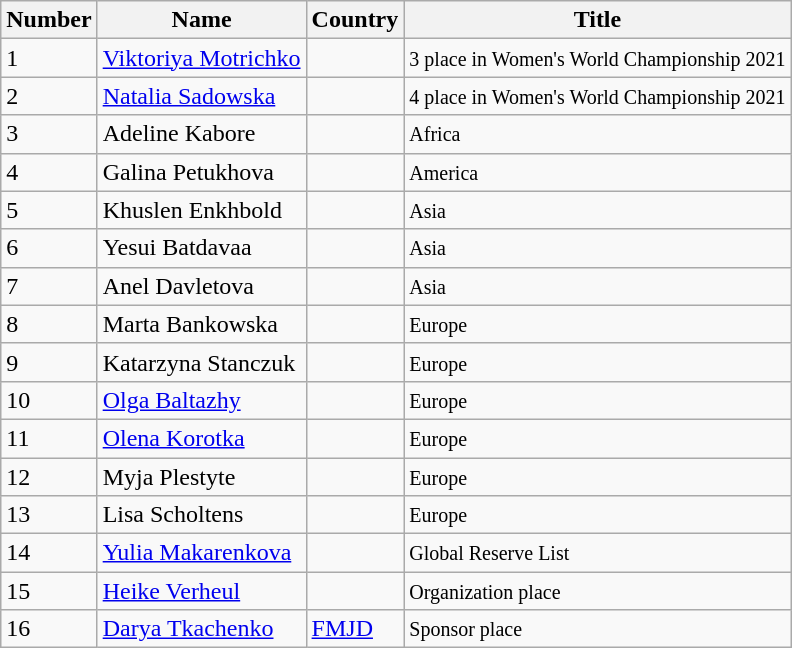<table class=wikitable style="text-align: center;">
<tr>
<th>Number</th>
<th>Name</th>
<th>Country</th>
<th>Title</th>
</tr>
<tr align="left">
<td>1</td>
<td><a href='#'>Viktoriya Motrichko</a></td>
<td></td>
<td><small>3 place in Women's World Championship 2021</small></td>
</tr>
<tr align="left">
<td>2</td>
<td><a href='#'>Natalia Sadowska</a></td>
<td></td>
<td><small>4 place in Women's World Championship 2021</small></td>
</tr>
<tr align="left">
<td>3</td>
<td>Adeline Kabore</td>
<td></td>
<td><small>Africa</small></td>
</tr>
<tr align="left">
<td>4</td>
<td>Galina Petukhova</td>
<td></td>
<td><small> America </small></td>
</tr>
<tr align="left">
<td>5</td>
<td>Khuslen Enkhbold</td>
<td></td>
<td><small>Asia</small></td>
</tr>
<tr align="left">
<td>6</td>
<td>Yesui Batdavaa</td>
<td></td>
<td><small>Asia</small></td>
</tr>
<tr align="left">
<td>7</td>
<td>Anel Davletova</td>
<td></td>
<td><small>Asia</small></td>
</tr>
<tr align="left">
<td>8</td>
<td>Marta Bankowska</td>
<td></td>
<td><small>Europe</small></td>
</tr>
<tr align="left">
<td>9</td>
<td>Katarzyna Stanczuk</td>
<td></td>
<td><small>Europe</small></td>
</tr>
<tr align="left">
<td>10</td>
<td><a href='#'>Olga Baltazhy</a></td>
<td></td>
<td><small>Europe</small></td>
</tr>
<tr align="left">
<td>11</td>
<td><a href='#'>Olena Korotka</a></td>
<td></td>
<td><small>Europe</small></td>
</tr>
<tr align="left">
<td>12</td>
<td>Myja Plestyte</td>
<td></td>
<td><small>Europe</small></td>
</tr>
<tr align="left">
<td>13</td>
<td>Lisa Scholtens</td>
<td></td>
<td><small>Europe</small></td>
</tr>
<tr align="left">
<td>14</td>
<td><a href='#'>Yulia Makarenkova</a></td>
<td></td>
<td><small> Global Reserve List </small></td>
</tr>
<tr align="left">
<td>15</td>
<td><a href='#'>Heike Verheul</a></td>
<td></td>
<td><small> Organization place </small></td>
</tr>
<tr align="left">
<td>16</td>
<td><a href='#'>Darya Tkachenko</a></td>
<td><a href='#'>FMJD</a></td>
<td><small> Sponsor place </small></td>
</tr>
</table>
